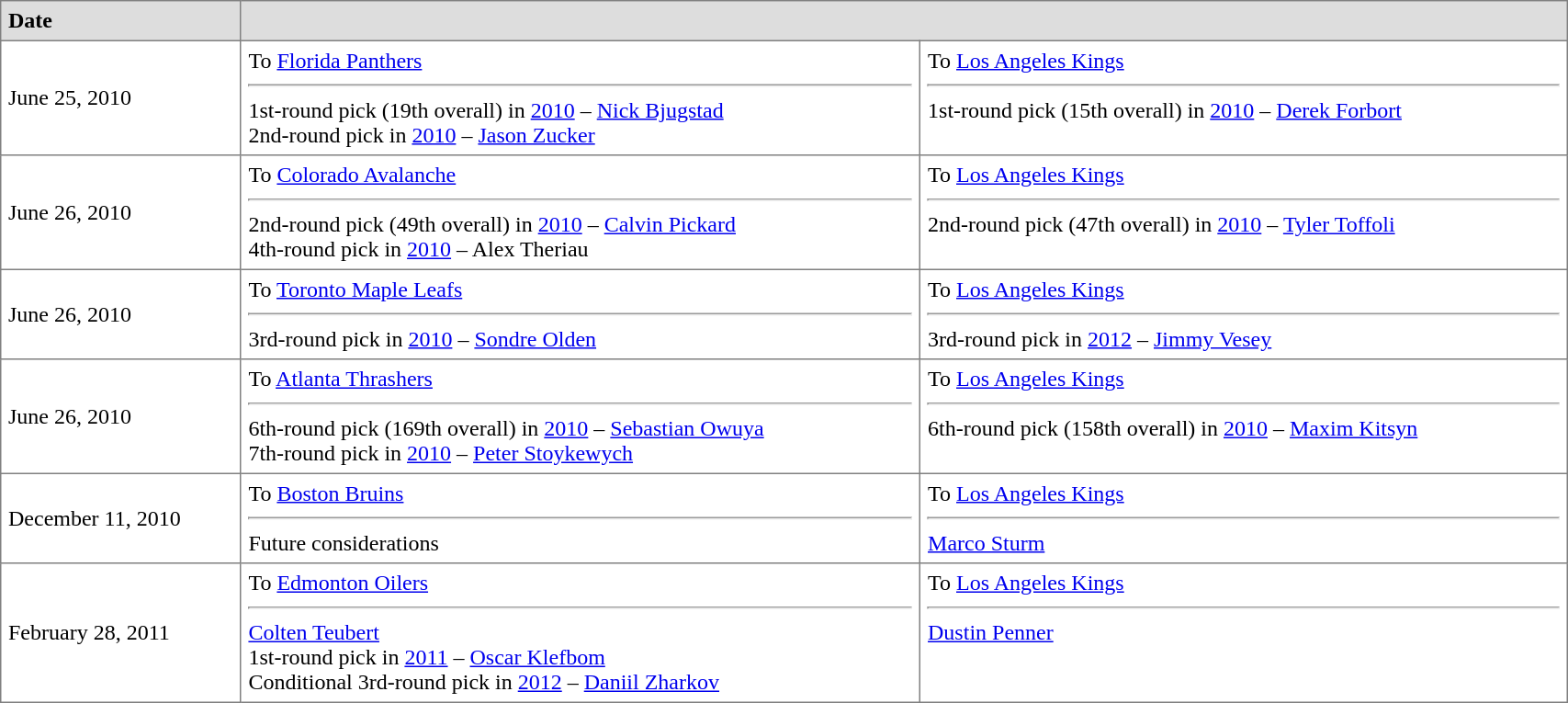<table border="1"  cellpadding="5" style="border-collapse:collapse; width:90%;">
<tr style="background:#ddd;">
<td><strong>Date</strong></td>
<th colspan="2"></th>
</tr>
<tr>
<td>June 25, 2010</td>
<td valign="top">To <a href='#'>Florida Panthers</a> <hr>1st-round pick (19th overall) in <a href='#'>2010</a> – <a href='#'>Nick Bjugstad</a><br>2nd-round pick in <a href='#'>2010</a> – <a href='#'>Jason Zucker</a></td>
<td valign="top">To <a href='#'>Los Angeles Kings</a> <hr>1st-round pick (15th overall) in <a href='#'>2010</a> – <a href='#'>Derek Forbort</a></td>
</tr>
<tr>
<td>June 26, 2010</td>
<td valign="top">To <a href='#'>Colorado Avalanche</a> <hr>2nd-round pick (49th overall) in <a href='#'>2010</a> – <a href='#'>Calvin Pickard</a><br>4th-round pick in <a href='#'>2010</a> – Alex Theriau</td>
<td valign="top">To <a href='#'>Los Angeles Kings</a> <hr>2nd-round pick (47th overall) in <a href='#'>2010</a> – <a href='#'>Tyler Toffoli</a></td>
</tr>
<tr>
<td>June 26, 2010</td>
<td valign="top">To <a href='#'>Toronto Maple Leafs</a> <hr>3rd-round pick in <a href='#'>2010</a> – <a href='#'>Sondre Olden</a></td>
<td valign="top">To <a href='#'>Los Angeles Kings</a> <hr>3rd-round pick in <a href='#'>2012</a> – <a href='#'>Jimmy Vesey</a></td>
</tr>
<tr>
<td>June 26, 2010</td>
<td valign="top">To <a href='#'>Atlanta Thrashers</a> <hr>6th-round pick (169th overall) in <a href='#'>2010</a> – <a href='#'>Sebastian Owuya</a><br>7th-round pick in <a href='#'>2010</a> – <a href='#'>Peter Stoykewych</a></td>
<td valign="top">To <a href='#'>Los Angeles Kings</a> <hr>6th-round pick (158th overall) in <a href='#'>2010</a> – <a href='#'>Maxim Kitsyn</a></td>
</tr>
<tr>
<td>December 11, 2010</td>
<td valign="top">To <a href='#'>Boston Bruins</a> <hr>Future considerations</td>
<td valign="top">To <a href='#'>Los Angeles Kings</a> <hr><a href='#'>Marco Sturm</a></td>
</tr>
<tr>
<td>February 28, 2011</td>
<td valign="top">To <a href='#'>Edmonton Oilers</a> <hr><a href='#'>Colten Teubert</a><br>1st-round pick in <a href='#'>2011</a> – <a href='#'>Oscar Klefbom</a><br>Conditional 3rd-round pick in <a href='#'>2012</a> – <a href='#'>Daniil Zharkov</a></td>
<td valign="top">To <a href='#'>Los Angeles Kings</a> <hr><a href='#'>Dustin Penner</a></td>
</tr>
</table>
